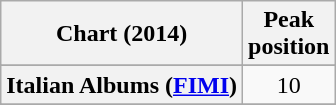<table class="wikitable sortable plainrowheaders" style="text-align:center">
<tr>
<th>Chart (2014)</th>
<th>Peak<br>position</th>
</tr>
<tr>
</tr>
<tr>
</tr>
<tr>
</tr>
<tr>
</tr>
<tr>
</tr>
<tr>
</tr>
<tr>
</tr>
<tr>
</tr>
<tr>
</tr>
<tr>
</tr>
<tr>
<th scope="row">Italian Albums (<a href='#'>FIMI</a>)</th>
<td align="center">10</td>
</tr>
<tr>
</tr>
<tr>
</tr>
<tr>
</tr>
<tr>
</tr>
<tr>
</tr>
<tr>
</tr>
<tr>
</tr>
<tr>
</tr>
<tr>
</tr>
<tr>
</tr>
<tr>
</tr>
</table>
